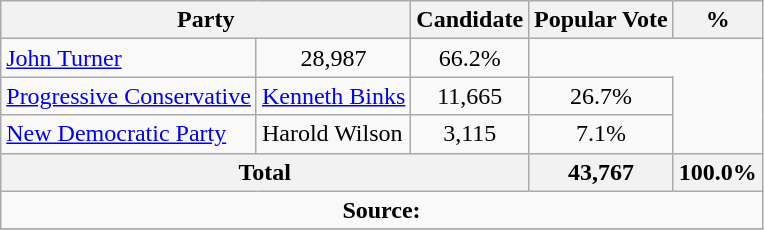<table class="wikitable">
<tr>
<th colspan="2">Party</th>
<th>Candidate</th>
<th>Popular Vote</th>
<th>%</th>
</tr>
<tr>
<td> <a href='#'>John Turner</a></td>
<td align=center>28,987</td>
<td align=center>66.2%</td>
</tr>
<tr>
<td><a href='#'>Progressive Conservative</a></td>
<td><a href='#'>Kenneth Binks</a></td>
<td align=center>11,665</td>
<td align=center>26.7%</td>
</tr>
<tr>
<td><a href='#'>New Democratic Party</a></td>
<td>Harold Wilson</td>
<td align=center>3,115</td>
<td align=center>7.1%</td>
</tr>
<tr>
<th colspan=3>Total</th>
<th>43,767</th>
<th>100.0%</th>
</tr>
<tr>
<td align="center" colspan=5><strong>Source:</strong> </td>
</tr>
<tr>
</tr>
</table>
